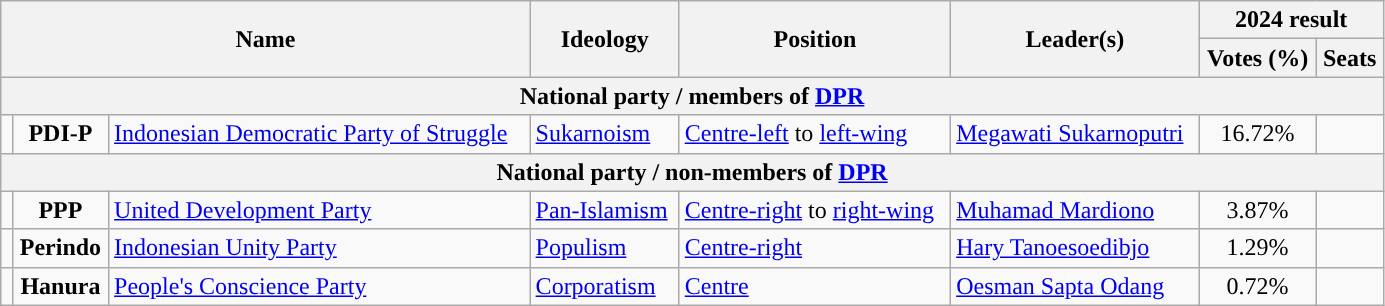<table class="wikitable" style="width:73%;">
<tr>
<th colspan="3" rowspan="2">Name</th>
<th rowspan="2">Ideology</th>
<th rowspan="2">Position</th>
<th rowspan="2">Leader(s)</th>
<th colspan="2">2024 result</th>
</tr>
<tr>
<th>Votes (%)</th>
<th>Seats</th>
</tr>
<tr>
<th colspan="8">National party / members of <a href='#'>DPR</a></th>
</tr>
<tr>
<td style="background:"></td>
<td style="text-align:center;"><strong>PDI-P</strong></td>
<td><a href='#'>Indonesian Democratic Party of Struggle</a><br></td>
<td><a href='#'>Sukarnoism</a></td>
<td><a href='#'>Centre-left</a> to <a href='#'>left-wing</a></td>
<td><a href='#'>Megawati Sukarnoputri</a></td>
<td style="text-align:center;">16.72%</td>
<td></td>
</tr>
<tr>
<th colspan="8">National party / non-members of <a href='#'>DPR</a></th>
</tr>
<tr>
<td style="background:"></td>
<td style="text-align:center;"><strong>PPP</strong></td>
<td><a href='#'>United Development Party</a><br></td>
<td><a href='#'>Pan-Islamism</a></td>
<td><a href='#'>Centre-right</a> to <a href='#'>right-wing</a></td>
<td><a href='#'>Muhamad Mardiono</a></td>
<td style="text-align:center;">3.87%</td>
<td></td>
</tr>
<tr>
<td style="background:"></td>
<td style="text-align:center;"><strong>Perindo</strong></td>
<td><a href='#'>Indonesian Unity Party</a><br></td>
<td><a href='#'>Populism</a></td>
<td><a href='#'>Centre-right</a></td>
<td><a href='#'>Hary Tanoesoedibjo</a></td>
<td style="text-align:center;">1.29%</td>
<td></td>
</tr>
<tr>
<td style="background:"></td>
<td style="text-align:center;"><strong>Hanura</strong></td>
<td><a href='#'>People's Conscience Party</a><br></td>
<td><a href='#'>Corporatism</a></td>
<td><a href='#'>Centre</a></td>
<td><a href='#'>Oesman Sapta Odang</a></td>
<td style="text-align:center;">0.72%</td>
<td></td>
</tr>
</table>
